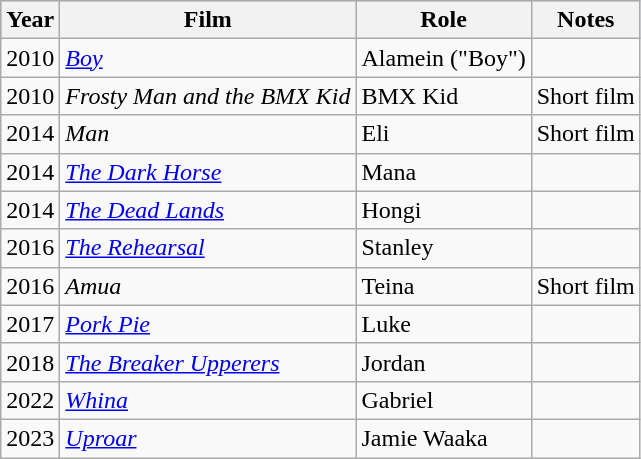<table class="wikitable">
<tr style="background:#B0C4DE;">
<th>Year</th>
<th>Film</th>
<th>Role</th>
<th>Notes</th>
</tr>
<tr>
<td>2010</td>
<td><em><a href='#'>Boy</a></em></td>
<td>Alamein ("Boy")</td>
<td></td>
</tr>
<tr>
<td>2010</td>
<td><em>Frosty Man and the BMX Kid</em></td>
<td>BMX Kid</td>
<td>Short film</td>
</tr>
<tr>
<td>2014</td>
<td><em>Man</em></td>
<td>Eli</td>
<td>Short film</td>
</tr>
<tr>
<td>2014</td>
<td><em><a href='#'>The Dark Horse</a></em></td>
<td>Mana</td>
<td></td>
</tr>
<tr>
<td>2014</td>
<td><em><a href='#'>The Dead Lands</a></em></td>
<td>Hongi</td>
<td></td>
</tr>
<tr>
<td>2016</td>
<td><em><a href='#'>The Rehearsal</a></em></td>
<td>Stanley</td>
<td></td>
</tr>
<tr>
<td>2016</td>
<td><em>Amua</em></td>
<td>Teina</td>
<td>Short film</td>
</tr>
<tr>
<td>2017</td>
<td><em><a href='#'>Pork Pie</a></em></td>
<td>Luke</td>
<td></td>
</tr>
<tr>
<td>2018</td>
<td><em><a href='#'>The Breaker Upperers</a></em></td>
<td>Jordan</td>
<td></td>
</tr>
<tr>
<td>2022</td>
<td><em><a href='#'>Whina</a></em></td>
<td>Gabriel</td>
<td></td>
</tr>
<tr>
<td>2023</td>
<td><em><a href='#'>Uproar</a></em></td>
<td>Jamie Waaka</td>
<td></td>
</tr>
</table>
